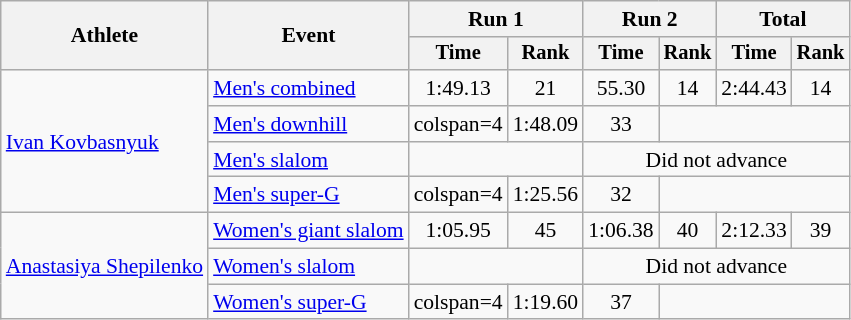<table class=wikitable style=font-size:90%;text-align:center>
<tr>
<th rowspan=2>Athlete</th>
<th rowspan=2>Event</th>
<th colspan=2>Run 1</th>
<th colspan=2>Run 2</th>
<th colspan=2>Total</th>
</tr>
<tr style=font-size:95%>
<th>Time</th>
<th>Rank</th>
<th>Time</th>
<th>Rank</th>
<th>Time</th>
<th>Rank</th>
</tr>
<tr>
<td align=left rowspan=4><a href='#'>Ivan Kovbasnyuk</a></td>
<td align=left><a href='#'>Men's combined</a></td>
<td>1:49.13</td>
<td>21</td>
<td>55.30</td>
<td>14</td>
<td>2:44.43</td>
<td>14</td>
</tr>
<tr>
<td align=left><a href='#'>Men's downhill</a></td>
<td>colspan=4 </td>
<td>1:48.09</td>
<td>33</td>
</tr>
<tr>
<td align=left><a href='#'>Men's slalom</a></td>
<td colspan=2></td>
<td colspan=4>Did not advance</td>
</tr>
<tr>
<td align=left><a href='#'>Men's super-G</a></td>
<td>colspan=4 </td>
<td>1:25.56</td>
<td>32</td>
</tr>
<tr>
<td align=left rowspan=3><a href='#'>Anastasiya Shepilenko</a></td>
<td align=left><a href='#'>Women's giant slalom</a></td>
<td>1:05.95</td>
<td>45</td>
<td>1:06.38</td>
<td>40</td>
<td>2:12.33</td>
<td>39</td>
</tr>
<tr>
<td align=left><a href='#'>Women's slalom</a></td>
<td colspan=2></td>
<td colspan=4>Did not advance</td>
</tr>
<tr>
<td align=left><a href='#'>Women's super-G</a></td>
<td>colspan=4 </td>
<td>1:19.60</td>
<td>37</td>
</tr>
</table>
